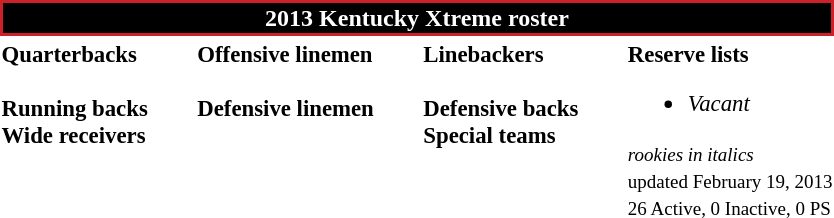<table class="toccolours" style="text-align: left;">
<tr>
<th colspan=7 style="background:#000000; border: 2px solid #CE2029; color:white; text-align:center;"><strong>2013 Kentucky Xtreme roster</strong></th>
</tr>
<tr>
<td style="font-size: 95%;" valign="top"><strong>Quarterbacks</strong><br>

<br><strong>Running backs</strong>

<br><strong>Wide receivers</strong>




</td>
<td style="width: 25px;"></td>
<td style="font-size: 95%;" valign="top"><strong>Offensive linemen</strong><br>

<br><strong>Defensive linemen</strong>



</td>
<td style="width: 25px;"></td>
<td style="font-size: 95%;" valign="top"><strong>Linebackers</strong><br>
<br><strong>Defensive backs</strong>




<br><strong>Special teams</strong>
</td>
<td style="width: 25px;"></td>
<td style="font-size: 95%;" valign="top"><strong>Reserve lists</strong><br><ul><li><em>Vacant</em></li></ul><small><em>rookies in italics</em></small><br>
<small> updated February 19, 2013</small><br>
<small>26 Active, 0 Inactive, 0 PS</small></td>
</tr>
<tr>
</tr>
</table>
